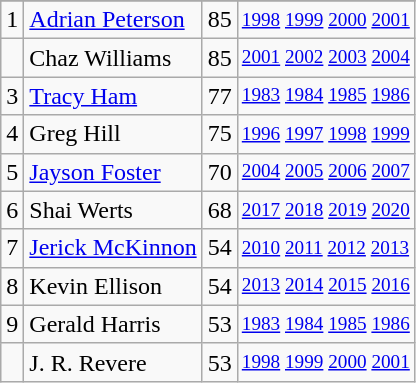<table class="wikitable">
<tr>
</tr>
<tr>
<td>1</td>
<td><a href='#'>Adrian Peterson</a></td>
<td><abbr>85</abbr></td>
<td style="font-size:80%;"><a href='#'>1998</a> <a href='#'>1999</a> <a href='#'>2000</a> <a href='#'>2001</a></td>
</tr>
<tr>
<td></td>
<td>Chaz Williams</td>
<td><abbr>85</abbr></td>
<td style="font-size:80%;"><a href='#'>2001</a> <a href='#'>2002</a> <a href='#'>2003</a> <a href='#'>2004</a></td>
</tr>
<tr>
<td>3</td>
<td><a href='#'>Tracy Ham</a></td>
<td><abbr>77</abbr></td>
<td style="font-size:80%;"><a href='#'>1983</a> <a href='#'>1984</a> <a href='#'>1985</a> <a href='#'>1986</a></td>
</tr>
<tr>
<td>4</td>
<td>Greg Hill</td>
<td><abbr>75</abbr></td>
<td style="font-size:80%;"><a href='#'>1996</a> <a href='#'>1997</a> <a href='#'>1998</a> <a href='#'>1999</a></td>
</tr>
<tr>
<td>5</td>
<td><a href='#'>Jayson Foster</a></td>
<td><abbr>70</abbr></td>
<td style="font-size:80%;"><a href='#'>2004</a> <a href='#'>2005</a> <a href='#'>2006</a> <a href='#'>2007</a></td>
</tr>
<tr>
<td>6</td>
<td>Shai Werts</td>
<td><abbr>68</abbr></td>
<td style="font-size:80%;"><a href='#'>2017</a> <a href='#'>2018</a> <a href='#'>2019</a> <a href='#'>2020</a></td>
</tr>
<tr>
<td>7</td>
<td><a href='#'>Jerick McKinnon</a></td>
<td><abbr>54</abbr></td>
<td style="font-size:80%;"><a href='#'>2010</a> <a href='#'>2011</a> <a href='#'>2012</a> <a href='#'>2013</a></td>
</tr>
<tr>
<td>8</td>
<td>Kevin Ellison</td>
<td><abbr>54</abbr></td>
<td style="font-size:80%;"><a href='#'>2013</a> <a href='#'>2014</a> <a href='#'>2015</a> <a href='#'>2016</a></td>
</tr>
<tr>
<td>9</td>
<td>Gerald Harris</td>
<td><abbr>53</abbr></td>
<td style="font-size:80%;"><a href='#'>1983</a> <a href='#'>1984</a> <a href='#'>1985</a> <a href='#'>1986</a></td>
</tr>
<tr>
<td></td>
<td>J. R. Revere</td>
<td><abbr>53</abbr></td>
<td style="font-size:80%;"><a href='#'>1998</a> <a href='#'>1999</a> <a href='#'>2000</a> <a href='#'>2001</a></td>
</tr>
</table>
